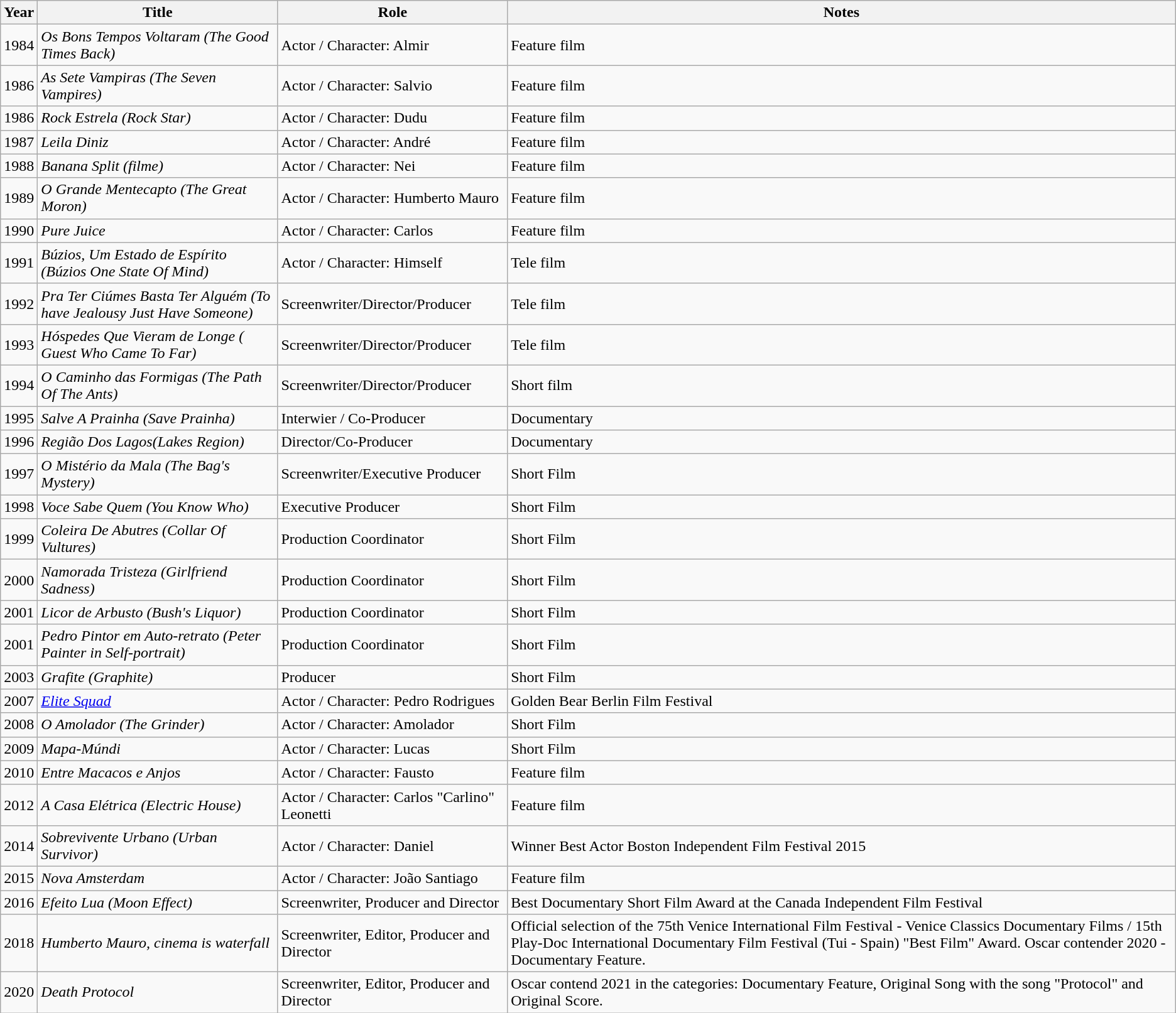<table class="wikitable sortable">
<tr>
<th>Year</th>
<th>Title</th>
<th>Role</th>
<th class="unsortable">Notes</th>
</tr>
<tr>
<td>1984</td>
<td><em>Os Bons Tempos Voltaram (The Good Times Back)</em></td>
<td>Actor / Character: Almir</td>
<td>Feature film</td>
</tr>
<tr>
<td>1986</td>
<td><em>As Sete Vampiras (The Seven Vampires)</em></td>
<td>Actor / Character: Salvio</td>
<td>Feature film</td>
</tr>
<tr>
<td>1986</td>
<td><em>Rock Estrela (Rock Star)</em></td>
<td>Actor / Character: Dudu</td>
<td>Feature film</td>
</tr>
<tr>
<td>1987</td>
<td><em>Leila Diniz</em></td>
<td>Actor / Character: André</td>
<td>Feature film</td>
</tr>
<tr>
<td>1988</td>
<td><em>Banana Split (filme)</em></td>
<td>Actor / Character: Nei</td>
<td>Feature film</td>
</tr>
<tr>
<td>1989</td>
<td><em>O Grande Mentecapto (The Great Moron)</em></td>
<td>Actor / Character: Humberto Mauro</td>
<td>Feature film</td>
</tr>
<tr>
<td>1990</td>
<td><em>Pure Juice</em></td>
<td>Actor / Character: Carlos</td>
<td>Feature film</td>
</tr>
<tr>
<td>1991</td>
<td><em>Búzios, Um Estado de Espírito (Búzios One State Of Mind)</em></td>
<td>Actor / Character: Himself</td>
<td>Tele film</td>
</tr>
<tr>
<td>1992</td>
<td><em>Pra Ter Ciúmes Basta Ter Alguém (To have Jealousy Just Have Someone)</em></td>
<td>Screenwriter/Director/Producer</td>
<td>Tele film</td>
</tr>
<tr>
<td>1993</td>
<td><em>Hóspedes Que Vieram de Longe ( Guest Who Came To Far)</em></td>
<td>Screenwriter/Director/Producer</td>
<td>Tele film</td>
</tr>
<tr>
<td>1994</td>
<td><em>O Caminho das Formigas (The Path Of The Ants)</em></td>
<td>Screenwriter/Director/Producer</td>
<td>Short film</td>
</tr>
<tr>
<td>1995</td>
<td><em>Salve A Prainha (Save Prainha)</em></td>
<td>Interwier / Co-Producer</td>
<td>Documentary</td>
</tr>
<tr>
<td>1996</td>
<td><em>Região Dos Lagos(Lakes Region) </em></td>
<td>Director/Co-Producer</td>
<td>Documentary</td>
</tr>
<tr>
<td>1997</td>
<td><em>O Mistério da Mala (The Bag's Mystery)</em></td>
<td>Screenwriter/Executive Producer</td>
<td>Short Film</td>
</tr>
<tr>
<td>1998</td>
<td><em>Voce Sabe Quem (You Know Who)</em></td>
<td>Executive Producer</td>
<td>Short Film</td>
</tr>
<tr>
<td>1999</td>
<td><em>Coleira De Abutres (Collar Of Vultures)</em></td>
<td>Production Coordinator</td>
<td>Short Film</td>
</tr>
<tr>
<td>2000</td>
<td><em>Namorada Tristeza (Girlfriend Sadness)</em></td>
<td>Production Coordinator</td>
<td>Short Film</td>
</tr>
<tr>
<td>2001</td>
<td><em>Licor de Arbusto (Bush's Liquor)</em></td>
<td>Production Coordinator</td>
<td>Short Film</td>
</tr>
<tr>
<td>2001</td>
<td><em>Pedro Pintor em Auto-retrato (Peter Painter in Self-portrait)</em></td>
<td>Production Coordinator</td>
<td>Short Film</td>
</tr>
<tr>
<td>2003</td>
<td><em>Grafite (Graphite)</em></td>
<td>Producer</td>
<td>Short Film</td>
</tr>
<tr>
<td>2007</td>
<td><em><a href='#'>Elite Squad</a></em></td>
<td>Actor / Character: Pedro Rodrigues</td>
<td>Golden Bear Berlin Film Festival</td>
</tr>
<tr>
<td>2008</td>
<td><em>O Amolador (The Grinder)</em></td>
<td>Actor / Character: Amolador</td>
<td>Short Film</td>
</tr>
<tr>
<td>2009</td>
<td><em>Mapa-Múndi</em></td>
<td>Actor / Character: Lucas</td>
<td>Short Film</td>
</tr>
<tr>
<td>2010</td>
<td><em>Entre Macacos e Anjos</em></td>
<td>Actor / Character: Fausto</td>
<td>Feature film</td>
</tr>
<tr>
<td>2012</td>
<td><em>A Casa Elétrica (Electric House)</em></td>
<td>Actor / Character: Carlos "Carlino" Leonetti</td>
<td>Feature film</td>
</tr>
<tr>
<td>2014</td>
<td><em>Sobrevivente Urbano (Urban Survivor)</em></td>
<td>Actor / Character: Daniel</td>
<td>Winner Best Actor Boston Independent Film Festival 2015</td>
</tr>
<tr>
<td>2015</td>
<td><em>Nova Amsterdam</em></td>
<td>Actor / Character: João Santiago</td>
<td>Feature film</td>
</tr>
<tr>
<td>2016</td>
<td><em>Efeito Lua (Moon Effect)</em></td>
<td>Screenwriter, Producer and Director</td>
<td>Best Documentary Short Film Award at the Canada Independent Film Festival</td>
</tr>
<tr>
<td>2018</td>
<td><em>Humberto Mauro, cinema is waterfall</em></td>
<td>Screenwriter, Editor, Producer and Director</td>
<td>Official selection of the 75th Venice International Film Festival - Venice Classics Documentary Films / 15th Play-Doc International Documentary Film Festival (Tui - Spain) "Best Film" Award. Oscar contender 2020 - Documentary Feature.</td>
</tr>
<tr>
<td>2020</td>
<td><em>Death Protocol<strong></td>
<td>Screenwriter, Editor, Producer and Director</td>
<td>Oscar contend 2021 in the categories: Documentary Feature, Original Song with the song "Protocol" and Original Score.</td>
</tr>
</table>
